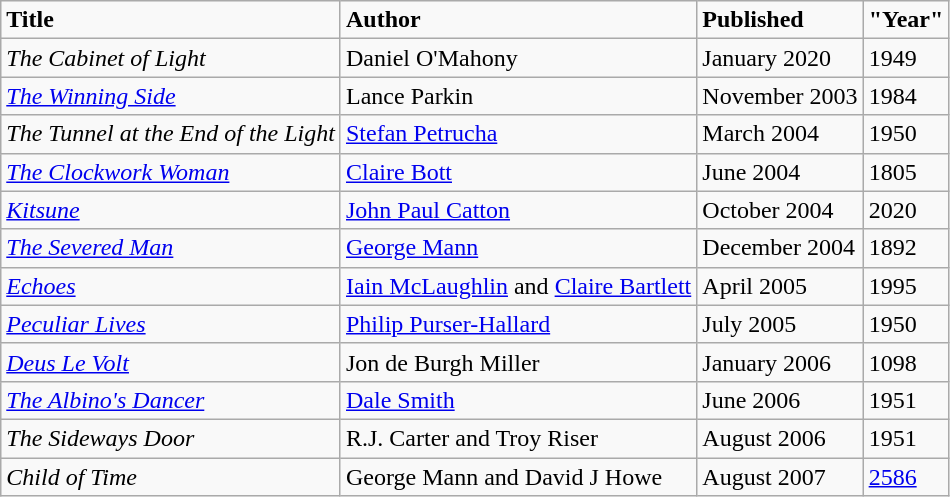<table class="wikitable">
<tr>
<td><strong>Title</strong></td>
<td><strong>Author</strong></td>
<td><strong>Published</strong></td>
<td><strong>"Year"</strong></td>
</tr>
<tr>
<td><em>The Cabinet of Light</em></td>
<td>Daniel O'Mahony</td>
<td>January 2020</td>
<td>1949</td>
</tr>
<tr>
<td><em><a href='#'>The Winning Side</a></em></td>
<td>Lance Parkin</td>
<td>November 2003</td>
<td>1984</td>
</tr>
<tr>
<td><em>The Tunnel at the End of the Light</em></td>
<td><a href='#'>Stefan Petrucha</a></td>
<td>March 2004</td>
<td>1950</td>
</tr>
<tr>
<td><em><a href='#'>The Clockwork Woman</a></em></td>
<td><a href='#'>Claire Bott</a></td>
<td>June 2004</td>
<td>1805</td>
</tr>
<tr>
<td><em><a href='#'>Kitsune</a></em></td>
<td><a href='#'>John Paul Catton</a></td>
<td>October 2004</td>
<td>2020</td>
</tr>
<tr>
<td><em><a href='#'>The Severed Man</a></em></td>
<td><a href='#'>George Mann</a></td>
<td>December 2004</td>
<td>1892</td>
</tr>
<tr>
<td><em><a href='#'>Echoes</a></em></td>
<td><a href='#'>Iain McLaughlin</a> and <a href='#'>Claire Bartlett</a></td>
<td>April 2005</td>
<td>1995</td>
</tr>
<tr>
<td><em><a href='#'>Peculiar Lives</a></em></td>
<td><a href='#'>Philip Purser-Hallard</a></td>
<td>July 2005</td>
<td>1950</td>
</tr>
<tr>
<td><em><a href='#'>Deus Le Volt</a></em></td>
<td>Jon de Burgh Miller</td>
<td>January 2006</td>
<td>1098</td>
</tr>
<tr>
<td><em><a href='#'>The Albino's Dancer</a></em></td>
<td><a href='#'>Dale Smith</a></td>
<td>June 2006</td>
<td>1951</td>
</tr>
<tr>
<td><em>The Sideways Door</em></td>
<td>R.J. Carter and Troy Riser</td>
<td>August 2006</td>
<td>1951</td>
</tr>
<tr>
<td><em>Child of Time</em></td>
<td>George Mann and David J Howe</td>
<td>August 2007</td>
<td><a href='#'>2586</a></td>
</tr>
</table>
